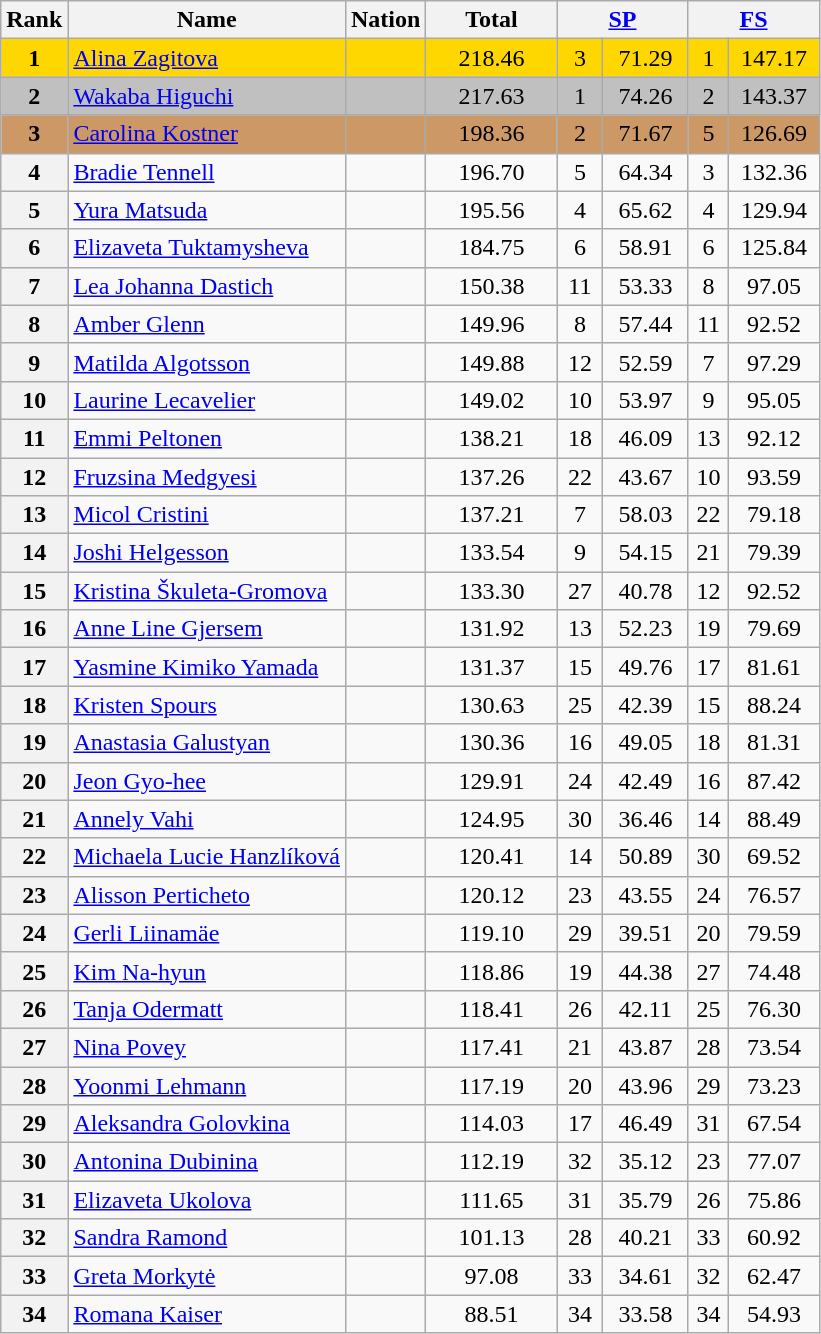<table class="wikitable sortable">
<tr>
<th>Rank</th>
<th>Name</th>
<th>Nation</th>
<th width="80px">Total</th>
<th colspan="2" width="80px"><a href='#'>SP</a></th>
<th colspan="2" width="80px"><a href='#'>FS</a></th>
</tr>
<tr bgcolor="gold">
<td align="center"><strong>1</strong></td>
<td><a href='#'>Alina Zagitova</a></td>
<td></td>
<td align="center">218.46</td>
<td align="center">3</td>
<td align="center">71.29</td>
<td align="center">1</td>
<td align="center">147.17</td>
</tr>
<tr bgcolor="silver">
<td align="center"><strong>2</strong></td>
<td><a href='#'>Wakaba Higuchi</a></td>
<td></td>
<td align="center">217.63</td>
<td align="center">1</td>
<td align="center">74.26</td>
<td align="center">2</td>
<td align="center">143.37</td>
</tr>
<tr bgcolor="cc9966">
<td align="center"><strong>3</strong></td>
<td><a href='#'>Carolina Kostner</a></td>
<td></td>
<td align="center">198.36</td>
<td align="center">2</td>
<td align="center">71.67</td>
<td align="center">5</td>
<td align="center">126.69</td>
</tr>
<tr>
<th>4</th>
<td><a href='#'>Bradie Tennell</a></td>
<td></td>
<td align="center">196.70</td>
<td align="center">5</td>
<td align="center">64.34</td>
<td align="center">3</td>
<td align="center">132.36</td>
</tr>
<tr>
<th>5</th>
<td><a href='#'>Yura Matsuda</a></td>
<td></td>
<td align="center">195.56</td>
<td align="center">4</td>
<td align="center">65.62</td>
<td align="center">4</td>
<td align="center">129.94</td>
</tr>
<tr>
<th>6</th>
<td><a href='#'>Elizaveta Tuktamysheva</a></td>
<td></td>
<td align="center">184.75</td>
<td align="center">6</td>
<td align="center">58.91</td>
<td align="center">6</td>
<td align="center">125.84</td>
</tr>
<tr>
<th>7</th>
<td><a href='#'>Lea Johanna Dastich</a></td>
<td></td>
<td align="center">150.38</td>
<td align="center">11</td>
<td align="center">53.33</td>
<td align="center">8</td>
<td align="center">97.05</td>
</tr>
<tr>
<th>8</th>
<td><a href='#'>Amber Glenn</a></td>
<td></td>
<td align="center">149.96</td>
<td align="center">8</td>
<td align="center">57.44</td>
<td align="center">11</td>
<td align="center">92.52</td>
</tr>
<tr>
<th>9</th>
<td><a href='#'>Matilda Algotsson</a></td>
<td></td>
<td align="center">149.88</td>
<td align="center">12</td>
<td align="center">52.59</td>
<td align="center">7</td>
<td align="center">97.29</td>
</tr>
<tr>
<th>10</th>
<td><a href='#'>Laurine Lecavelier</a></td>
<td></td>
<td align="center">149.02</td>
<td align="center">10</td>
<td align="center">53.97</td>
<td align="center">9</td>
<td align="center">95.05</td>
</tr>
<tr>
<th>11</th>
<td><a href='#'>Emmi Peltonen</a></td>
<td></td>
<td align="center">138.21</td>
<td align="center">18</td>
<td align="center">46.09</td>
<td align="center">13</td>
<td align="center">92.12</td>
</tr>
<tr>
<th>12</th>
<td><a href='#'>Fruzsina Medgyesi</a></td>
<td></td>
<td align="center">137.26</td>
<td align="center">22</td>
<td align="center">43.67</td>
<td align="center">10</td>
<td align="center">93.59</td>
</tr>
<tr>
<th>13</th>
<td><a href='#'>Micol Cristini</a></td>
<td></td>
<td align="center">137.21</td>
<td align="center">7</td>
<td align="center">58.03</td>
<td align="center">22</td>
<td align="center">79.18</td>
</tr>
<tr>
<th>14</th>
<td><a href='#'>Joshi Helgesson</a></td>
<td></td>
<td align="center">133.54</td>
<td align="center">9</td>
<td align="center">54.15</td>
<td align="center">21</td>
<td align="center">79.39</td>
</tr>
<tr>
<th>15</th>
<td><a href='#'>Kristina Škuleta-Gromova</a></td>
<td></td>
<td align="center">133.30</td>
<td align="center">27</td>
<td align="center">40.78</td>
<td align="center">12</td>
<td align="center">92.52</td>
</tr>
<tr>
<th>16</th>
<td><a href='#'>Anne Line Gjersem</a></td>
<td></td>
<td align="center">131.92</td>
<td align="center">13</td>
<td align="center">52.23</td>
<td align="center">19</td>
<td align="center">79.69</td>
</tr>
<tr>
<th>17</th>
<td><a href='#'>Yasmine Kimiko Yamada</a></td>
<td></td>
<td align="center">131.37</td>
<td align="center">15</td>
<td align="center">49.76</td>
<td align="center">17</td>
<td align="center">81.61</td>
</tr>
<tr>
<th>18</th>
<td><a href='#'>Kristen Spours</a></td>
<td></td>
<td align="center">130.63</td>
<td align="center">25</td>
<td align="center">42.39</td>
<td align="center">15</td>
<td align="center">88.24</td>
</tr>
<tr>
<th>19</th>
<td><a href='#'>Anastasia Galustyan</a></td>
<td></td>
<td align="center">130.36</td>
<td align="center">16</td>
<td align="center">49.05</td>
<td align="center">18</td>
<td align="center">81.31</td>
</tr>
<tr>
<th>20</th>
<td><a href='#'>Jeon Gyo-hee</a></td>
<td></td>
<td align="center">129.91</td>
<td align="center">24</td>
<td align="center">42.49</td>
<td align="center">16</td>
<td align="center">87.42</td>
</tr>
<tr>
<th>21</th>
<td><a href='#'>Annely Vahi</a></td>
<td></td>
<td align="center">124.95</td>
<td align="center">30</td>
<td align="center">36.46</td>
<td align="center">14</td>
<td align="center">88.49</td>
</tr>
<tr>
<th>22</th>
<td><a href='#'>Michaela Lucie Hanzlíková</a></td>
<td></td>
<td align="center">120.41</td>
<td align="center">14</td>
<td align="center">50.89</td>
<td align="center">30</td>
<td align="center">69.52</td>
</tr>
<tr>
<th>23</th>
<td><a href='#'>Alisson Perticheto</a></td>
<td></td>
<td align="center">120.12</td>
<td align="center">23</td>
<td align="center">43.55</td>
<td align="center">24</td>
<td align="center">76.57</td>
</tr>
<tr>
<th>24</th>
<td><a href='#'>Gerli Liinamäe</a></td>
<td></td>
<td align="center">119.10</td>
<td align="center">29</td>
<td align="center">39.51</td>
<td align="center">20</td>
<td align="center">79.59</td>
</tr>
<tr>
<th>25</th>
<td><a href='#'>Kim Na-hyun</a></td>
<td></td>
<td align="center">118.86</td>
<td align="center">19</td>
<td align="center">44.38</td>
<td align="center">27</td>
<td align="center">74.48</td>
</tr>
<tr>
<th>26</th>
<td><a href='#'>Tanja Odermatt</a></td>
<td></td>
<td align="center">118.41</td>
<td align="center">26</td>
<td align="center">42.11</td>
<td align="center">25</td>
<td align="center">76.30</td>
</tr>
<tr>
<th>27</th>
<td><a href='#'>Nina Povey</a></td>
<td></td>
<td align="center">117.41</td>
<td align="center">21</td>
<td align="center">43.87</td>
<td align="center">28</td>
<td align="center">73.54</td>
</tr>
<tr>
<th>28</th>
<td><a href='#'>Yoonmi Lehmann</a></td>
<td></td>
<td align="center">117.19</td>
<td align="center">20</td>
<td align="center">43.96</td>
<td align="center">29</td>
<td align="center">73.23</td>
</tr>
<tr>
<th>29</th>
<td><a href='#'>Aleksandra Golovkina</a></td>
<td></td>
<td align="center">114.03</td>
<td align="center">17</td>
<td align="center">46.49</td>
<td align="center">31</td>
<td align="center">67.54</td>
</tr>
<tr>
<th>30</th>
<td><a href='#'>Antonina Dubinina</a></td>
<td></td>
<td align="center">112.19</td>
<td align="center">32</td>
<td align="center">35.12</td>
<td align="center">23</td>
<td align="center">77.07</td>
</tr>
<tr>
<th>31</th>
<td><a href='#'>Elizaveta Ukolova</a></td>
<td></td>
<td align="center">111.65</td>
<td align="center">31</td>
<td align="center">35.79</td>
<td align="center">26</td>
<td align="center">75.86</td>
</tr>
<tr>
<th>32</th>
<td><a href='#'>Sandra Ramond</a></td>
<td></td>
<td align="center">101.13</td>
<td align="center">28</td>
<td align="center">40.21</td>
<td align="center">33</td>
<td align="center">60.92</td>
</tr>
<tr>
<th>33</th>
<td><a href='#'>Greta Morkytė</a></td>
<td></td>
<td align="center">97.08</td>
<td align="center">33</td>
<td align="center">34.61</td>
<td align="center">32</td>
<td align="center">62.47</td>
</tr>
<tr>
<th>34</th>
<td><a href='#'>Romana Kaiser</a></td>
<td></td>
<td align="center">88.51</td>
<td align="center">34</td>
<td align="center">33.58</td>
<td align="center">34</td>
<td align="center">54.93</td>
</tr>
</table>
